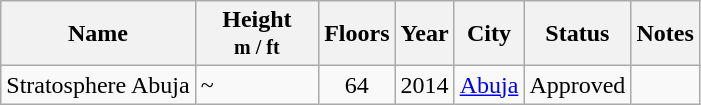<table class="wikitable sortable">
<tr>
<th>Name</th>
<th style="width:75px;">Height<br><small>m / ft</small></th>
<th>Floors</th>
<th>Year</th>
<th>City</th>
<th>Status</th>
<th class="unsortable">Notes</th>
</tr>
<tr>
<td>Stratosphere Abuja</td>
<td>~</td>
<td style="text-align:center;">64</td>
<td>2014</td>
<td><a href='#'>Abuja</a></td>
<td>Approved</td>
<td></td>
</tr>
</table>
